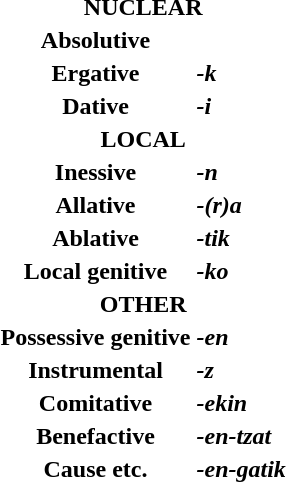<table>
<tr>
<th colspan=2 align="center">NUCLEAR</th>
</tr>
<tr>
<th>Absolutive</th>
<td></td>
</tr>
<tr>
<th>Ergative</th>
<td><strong><em>-k</em></strong></td>
</tr>
<tr>
<th>Dative</th>
<td><strong><em>-i</em></strong></td>
</tr>
<tr>
<th colspan=2 align="center">LOCAL</th>
</tr>
<tr>
<th>Inessive</th>
<td><strong><em>-n</em></strong></td>
</tr>
<tr>
<th>Allative</th>
<td><strong><em>-(r)a</em></strong></td>
</tr>
<tr>
<th>Ablative</th>
<td><strong><em>-tik</em></strong></td>
</tr>
<tr>
<th>Local genitive</th>
<td><strong><em>-ko</em></strong></td>
</tr>
<tr>
<th colspan=2 align="center">OTHER</th>
</tr>
<tr>
<th>Possessive genitive</th>
<td><strong><em>-en</em></strong></td>
</tr>
<tr>
<th>Instrumental</th>
<td><strong><em>-z</em></strong></td>
</tr>
<tr>
<th>Comitative</th>
<td><strong><em>-ekin</em></strong></td>
</tr>
<tr>
<th>Benefactive</th>
<td><strong><em>-en-tzat</em></strong></td>
</tr>
<tr>
<th>Cause etc.</th>
<td><strong><em>-en-gatik</em></strong></td>
</tr>
</table>
